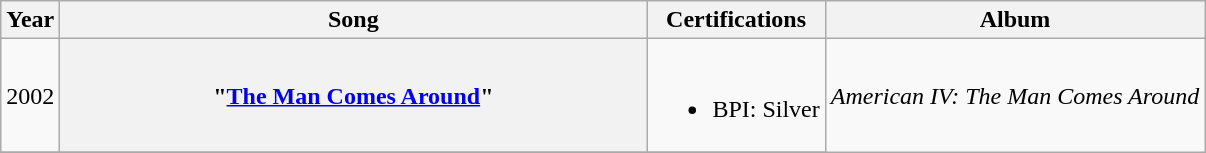<table class="wikitable plainrowheaders" style="text-align:center;">
<tr>
<th rowspan="1">Year</th>
<th rowspan="1" style="width:24em;">Song</th>
<th rowspan="1">Certifications</th>
<th rowspan="1">Album</th>
</tr>
<tr>
<td>2002</td>
<th scope="row">"<a href='#'>The Man Comes Around</a>"</th>
<td><br><ul><li>BPI: Silver</li></ul></td>
<td rowspan="2"><em>American IV: The Man Comes Around</em></td>
</tr>
<tr>
</tr>
</table>
